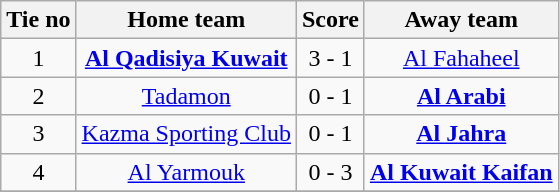<table class="wikitable" style="text-align: center">
<tr>
<th>Tie no</th>
<th>Home team</th>
<th>Score</th>
<th>Away team</th>
</tr>
<tr>
<td>1</td>
<td><strong><a href='#'>Al Qadisiya Kuwait</a></strong></td>
<td>3 - 1</td>
<td><a href='#'>Al Fahaheel</a></td>
</tr>
<tr>
<td>2</td>
<td><a href='#'>Tadamon</a></td>
<td>0 - 1</td>
<td><strong><a href='#'>Al Arabi</a></strong></td>
</tr>
<tr>
<td>3</td>
<td><a href='#'>Kazma Sporting Club</a></td>
<td>0 - 1</td>
<td><strong><a href='#'>Al Jahra</a></strong></td>
</tr>
<tr>
<td>4</td>
<td><a href='#'>Al Yarmouk</a></td>
<td>0 - 3</td>
<td><strong><a href='#'>Al Kuwait Kaifan</a></strong></td>
</tr>
<tr>
</tr>
</table>
